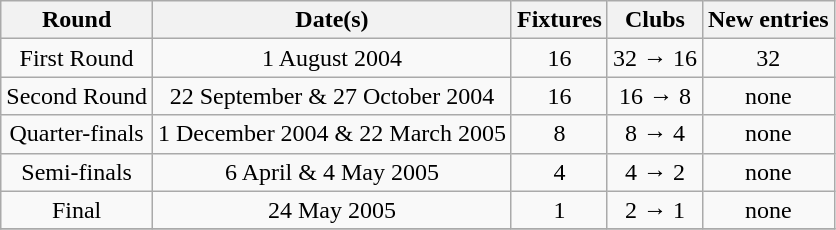<table class="wikitable" style="text-align:center">
<tr>
<th>Round</th>
<th>Date(s)</th>
<th>Fixtures</th>
<th>Clubs</th>
<th>New entries</th>
</tr>
<tr>
<td>First Round</td>
<td>1 August 2004</td>
<td>16</td>
<td>32 → 16</td>
<td>32</td>
</tr>
<tr>
<td>Second Round</td>
<td>22 September & 27 October 2004</td>
<td>16</td>
<td>16 → 8</td>
<td>none</td>
</tr>
<tr>
<td>Quarter-finals</td>
<td>1 December 2004 & 22 March 2005</td>
<td>8</td>
<td>8 → 4</td>
<td>none</td>
</tr>
<tr>
<td>Semi-finals</td>
<td>6 April & 4 May 2005</td>
<td>4</td>
<td>4 → 2</td>
<td>none</td>
</tr>
<tr>
<td>Final</td>
<td>24 May 2005</td>
<td>1</td>
<td>2 → 1</td>
<td>none</td>
</tr>
<tr>
</tr>
</table>
